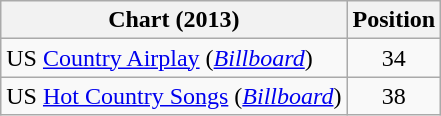<table class="wikitable sortable">
<tr>
<th scope="col">Chart (2013)</th>
<th scope="col">Position</th>
</tr>
<tr>
<td>US <a href='#'>Country Airplay</a> (<em><a href='#'>Billboard</a></em>)</td>
<td style="text-align:center;">34</td>
</tr>
<tr>
<td>US <a href='#'>Hot Country Songs</a> (<em><a href='#'>Billboard</a></em>)</td>
<td style="text-align:center;">38</td>
</tr>
</table>
